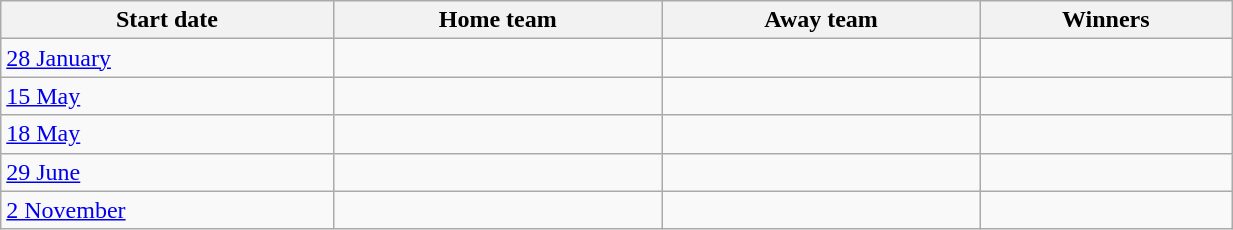<table class="wikitable unsortable" style="white-space:nowrap" width=65%>
<tr>
<th style="text-align:center;">Start date</th>
<th style="text-align:center;">Home team</th>
<th style="text-align:center;">Away team</th>
<th style="text-align:center;">Winners</th>
</tr>
<tr>
<td><a href='#'>28 January</a></td>
<td></td>
<td></td>
<td></td>
</tr>
<tr>
<td><a href='#'>15 May</a></td>
<td></td>
<td></td>
<td></td>
</tr>
<tr>
<td><a href='#'>18 May</a></td>
<td></td>
<td></td>
<td></td>
</tr>
<tr>
<td><a href='#'>29 June</a></td>
<td></td>
<td></td>
<td></td>
</tr>
<tr>
<td><a href='#'>2 November</a></td>
<td></td>
<td></td>
<td></td>
</tr>
</table>
